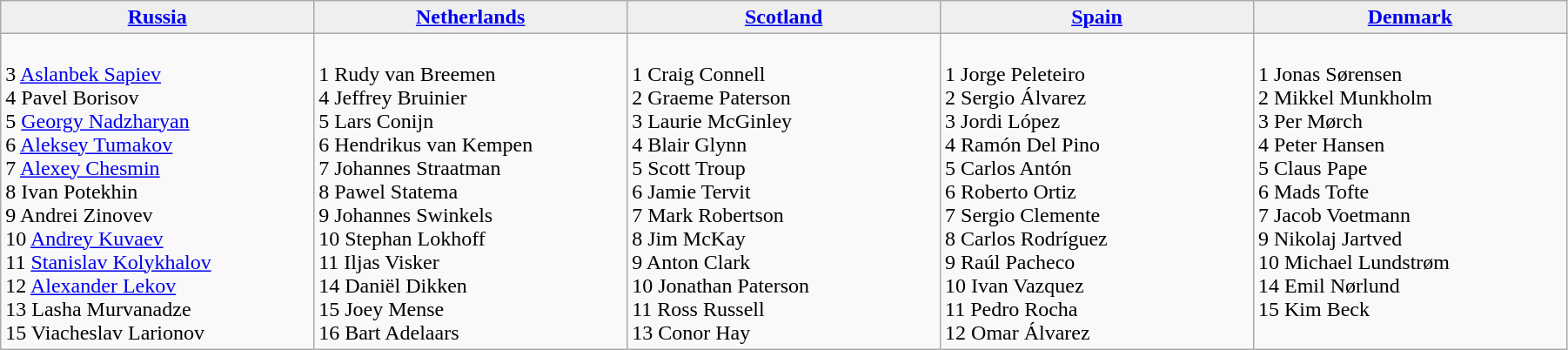<table class="wikitable mw-collapsible mw-collapsed" cellpadding=5 cellspacing=0 style="width:95%">
<tr align=center>
<td bgcolor="#efefef" width="200"><strong> <a href='#'>Russia</a></strong></td>
<td bgcolor="#efefef" width="200"><strong> <a href='#'>Netherlands</a></strong></td>
<td bgcolor="#efefef" width="200"><strong> <a href='#'>Scotland</a></strong></td>
<td bgcolor="#efefef" width="200"><strong> <a href='#'>Spain</a></strong></td>
<td bgcolor="#efefef" width="200"><strong> <a href='#'>Denmark</a></strong></td>
</tr>
<tr valign=top>
<td><br>3 <a href='#'>Aslanbek Sapiev</a><br>
4 Pavel Borisov<br>
5 <a href='#'>Georgy Nadzharyan</a><br>
6 <a href='#'>Aleksey Tumakov</a><br>
7 <a href='#'>Alexey Chesmin</a><br>
8 Ivan Potekhin<br>
9 Andrei Zinovev<br>
10 <a href='#'>Andrey Kuvaev</a><br>
11 <a href='#'>Stanislav Kolykhalov</a><br>
12 <a href='#'>Alexander Lekov</a><br>
13 Lasha Murvanadze<br>
15 Viacheslav Larionov<br></td>
<td><br>1 Rudy van Breemen<br>
4 Jeffrey Bruinier<br>
5 Lars Conijn<br>
6 Hendrikus van Kempen<br>
7 Johannes Straatman<br>
8 Pawel Statema<br>
9 Johannes Swinkels<br>
10 Stephan Lokhoff<br>
11 Iljas Visker<br>
14 Daniël Dikken<br>
15 Joey Mense<br>
16 Bart Adelaars<br></td>
<td><br>1 Craig Connell<br>
2 Graeme Paterson<br>
3 Laurie McGinley<br>
4 Blair Glynn<br>
5 Scott Troup<br>
6 Jamie Tervit<br>
7 Mark Robertson<br>
8 Jim McKay<br>
9 Anton Clark<br>
10 Jonathan Paterson<br>
11 Ross Russell<br>
13 Conor Hay<br></td>
<td><br>1 Jorge Peleteiro<br>
2 Sergio Álvarez<br>
3 Jordi López<br>
4 Ramón Del Pino<br>
5 Carlos Antón<br>
6 Roberto Ortiz<br>
7 Sergio Clemente<br>
8 Carlos Rodríguez<br>
9 Raúl Pacheco<br>
10 Ivan Vazquez<br>
11 Pedro Rocha<br>
12 Omar Álvarez<br></td>
<td><br>1 Jonas Sørensen<br>
2 Mikkel Munkholm<br>
3 Per Mørch<br>
4 Peter Hansen<br>
5 Claus Pape<br>
6 Mads Tofte<br>
7 Jacob Voetmann<br>
9 Nikolaj Jartved<br>
10 Michael Lundstrøm<br>
14 Emil Nørlund<br>
15 Kim Beck<br></td>
</tr>
</table>
